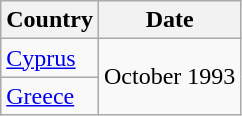<table class="wikitable">
<tr>
<th>Country</th>
<th>Date</th>
</tr>
<tr>
<td><a href='#'>Cyprus</a></td>
<td rowspan="2">October 1993</td>
</tr>
<tr>
<td><a href='#'>Greece</a></td>
</tr>
</table>
